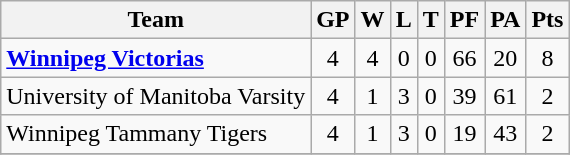<table class="wikitable">
<tr>
<th>Team</th>
<th>GP</th>
<th>W</th>
<th>L</th>
<th>T</th>
<th>PF</th>
<th>PA</th>
<th>Pts</th>
</tr>
<tr align="center">
<td align="left"><strong><a href='#'>Winnipeg Victorias</a></strong></td>
<td>4</td>
<td>4</td>
<td>0</td>
<td>0</td>
<td>66</td>
<td>20</td>
<td>8</td>
</tr>
<tr align="center">
<td align="left">University of Manitoba Varsity</td>
<td>4</td>
<td>1</td>
<td>3</td>
<td>0</td>
<td>39</td>
<td>61</td>
<td>2</td>
</tr>
<tr align="center">
<td align="left">Winnipeg Tammany Tigers</td>
<td>4</td>
<td>1</td>
<td>3</td>
<td>0</td>
<td>19</td>
<td>43</td>
<td>2</td>
</tr>
<tr align="center">
</tr>
</table>
